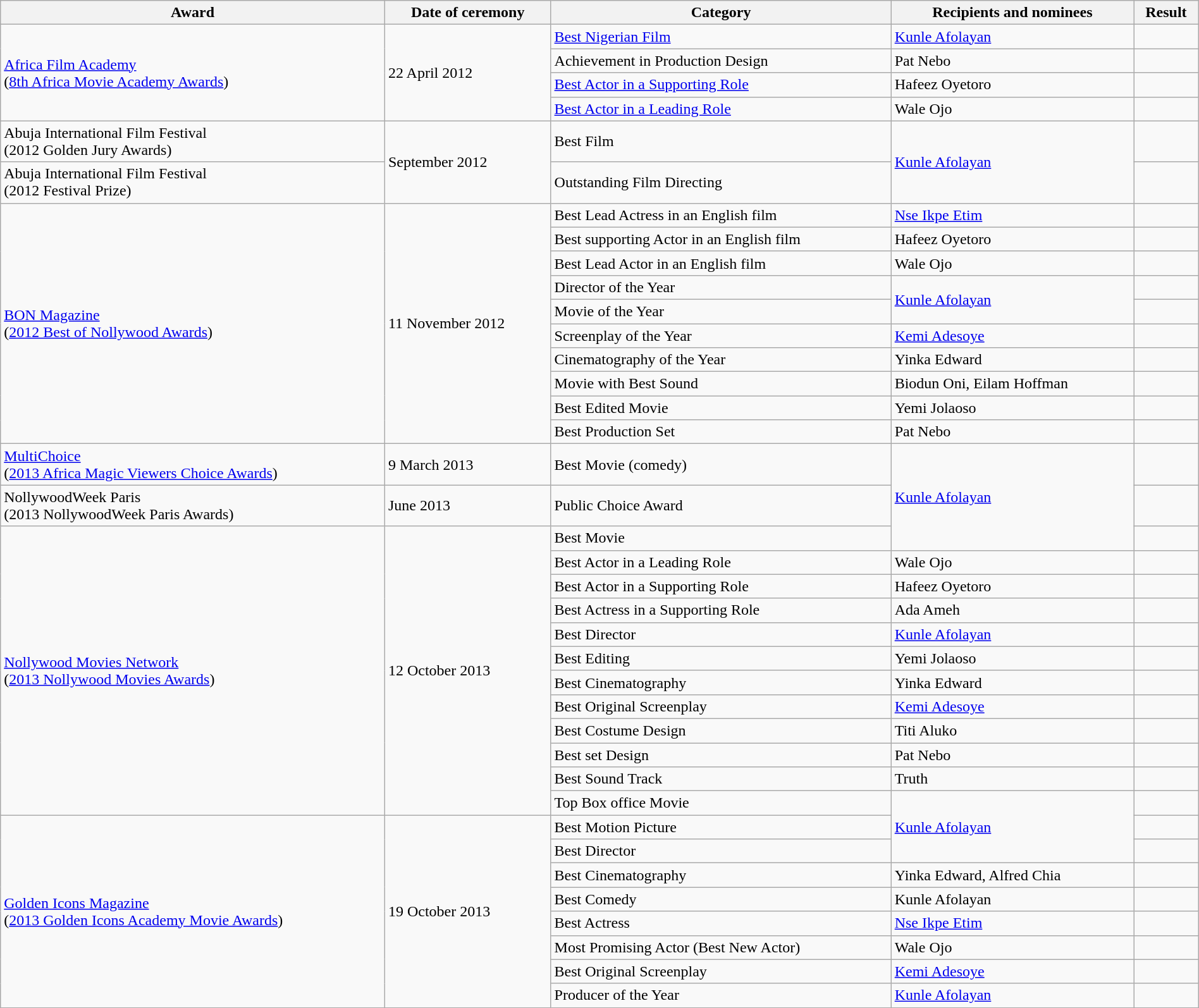<table class="wikitable sortable" style="width:100%">
<tr>
<th>Award</th>
<th>Date of ceremony</th>
<th>Category</th>
<th>Recipients and nominees</th>
<th>Result</th>
</tr>
<tr>
<td rowspan=4><a href='#'>Africa Film Academy</a> <br> (<a href='#'>8th Africa Movie Academy Awards</a>)</td>
<td rowspan=4>22 April 2012</td>
<td><a href='#'>Best Nigerian Film</a></td>
<td><a href='#'>Kunle Afolayan</a></td>
<td></td>
</tr>
<tr>
<td>Achievement in Production Design</td>
<td>Pat Nebo</td>
<td></td>
</tr>
<tr>
<td><a href='#'>Best Actor in a Supporting Role</a></td>
<td>Hafeez Oyetoro</td>
<td></td>
</tr>
<tr>
<td><a href='#'>Best Actor in a Leading Role</a></td>
<td>Wale Ojo</td>
<td></td>
</tr>
<tr>
<td>Abuja International Film Festival <br> (2012 Golden Jury Awards)</td>
<td rowspan=2>September 2012</td>
<td>Best Film</td>
<td rowspan=2><a href='#'>Kunle Afolayan</a></td>
<td></td>
</tr>
<tr>
<td>Abuja International Film Festival <br> (2012 Festival Prize)</td>
<td>Outstanding Film Directing</td>
<td></td>
</tr>
<tr>
<td rowspan=10><a href='#'>BON Magazine</a> <br> (<a href='#'>2012 Best of Nollywood Awards</a>)</td>
<td rowspan=10>11 November 2012</td>
<td>Best Lead Actress in an English film</td>
<td><a href='#'>Nse Ikpe Etim</a></td>
<td></td>
</tr>
<tr>
<td>Best supporting Actor in an English film</td>
<td>Hafeez Oyetoro</td>
<td></td>
</tr>
<tr>
<td>Best Lead Actor in an English film</td>
<td>Wale Ojo</td>
<td></td>
</tr>
<tr>
<td>Director of the Year</td>
<td rowspan=2><a href='#'>Kunle Afolayan</a></td>
<td></td>
</tr>
<tr>
<td>Movie of the Year</td>
<td></td>
</tr>
<tr>
<td>Screenplay of the Year</td>
<td><a href='#'>Kemi Adesoye</a></td>
<td></td>
</tr>
<tr>
<td>Cinematography of the Year</td>
<td>Yinka Edward</td>
<td></td>
</tr>
<tr>
<td>Movie with Best Sound</td>
<td>Biodun Oni, Eilam Hoffman</td>
<td></td>
</tr>
<tr>
<td>Best Edited Movie</td>
<td>Yemi Jolaoso</td>
<td></td>
</tr>
<tr>
<td>Best Production Set</td>
<td>Pat Nebo</td>
<td></td>
</tr>
<tr>
<td><a href='#'>MultiChoice</a> <br> (<a href='#'>2013 Africa Magic Viewers Choice Awards</a>)</td>
<td>9 March 2013</td>
<td>Best Movie (comedy)</td>
<td rowspan=3><a href='#'>Kunle Afolayan</a></td>
<td></td>
</tr>
<tr>
<td>NollywoodWeek Paris <br> (2013 NollywoodWeek Paris Awards)</td>
<td>June 2013</td>
<td>Public Choice Award</td>
<td></td>
</tr>
<tr>
<td rowspan=12><a href='#'>Nollywood Movies Network</a> <br> (<a href='#'>2013 Nollywood Movies Awards</a>)</td>
<td rowspan=12>12 October 2013</td>
<td>Best Movie</td>
<td></td>
</tr>
<tr>
<td>Best Actor in a Leading Role</td>
<td>Wale Ojo</td>
<td></td>
</tr>
<tr>
<td>Best Actor in a Supporting Role</td>
<td>Hafeez Oyetoro</td>
<td></td>
</tr>
<tr>
<td>Best Actress in a Supporting Role</td>
<td>Ada Ameh</td>
<td></td>
</tr>
<tr>
<td>Best Director</td>
<td><a href='#'>Kunle Afolayan</a></td>
<td></td>
</tr>
<tr>
<td>Best Editing</td>
<td>Yemi Jolaoso</td>
<td></td>
</tr>
<tr>
<td>Best Cinematography</td>
<td>Yinka Edward</td>
<td></td>
</tr>
<tr>
<td>Best Original Screenplay</td>
<td><a href='#'>Kemi Adesoye</a></td>
<td></td>
</tr>
<tr>
<td>Best Costume Design</td>
<td>Titi Aluko</td>
<td></td>
</tr>
<tr>
<td>Best set Design</td>
<td>Pat Nebo</td>
<td></td>
</tr>
<tr>
<td>Best Sound Track</td>
<td>Truth</td>
<td></td>
</tr>
<tr>
<td>Top Box office Movie</td>
<td rowspan=3><a href='#'>Kunle Afolayan</a></td>
<td></td>
</tr>
<tr>
<td rowspan=8><a href='#'>Golden Icons Magazine</a> <br> (<a href='#'>2013 Golden Icons Academy Movie Awards</a>)</td>
<td rowspan=8>19 October 2013</td>
<td>Best Motion Picture</td>
<td></td>
</tr>
<tr>
<td>Best Director</td>
<td></td>
</tr>
<tr>
<td>Best Cinematography</td>
<td>Yinka Edward, Alfred Chia</td>
<td></td>
</tr>
<tr>
<td>Best Comedy</td>
<td>Kunle Afolayan</td>
<td></td>
</tr>
<tr>
<td>Best Actress</td>
<td><a href='#'>Nse Ikpe Etim</a></td>
<td></td>
</tr>
<tr>
<td>Most Promising Actor (Best New Actor)</td>
<td>Wale Ojo</td>
<td></td>
</tr>
<tr>
<td>Best Original Screenplay</td>
<td><a href='#'>Kemi Adesoye</a></td>
<td></td>
</tr>
<tr>
<td>Producer of the Year</td>
<td><a href='#'>Kunle Afolayan</a></td>
<td></td>
</tr>
</table>
